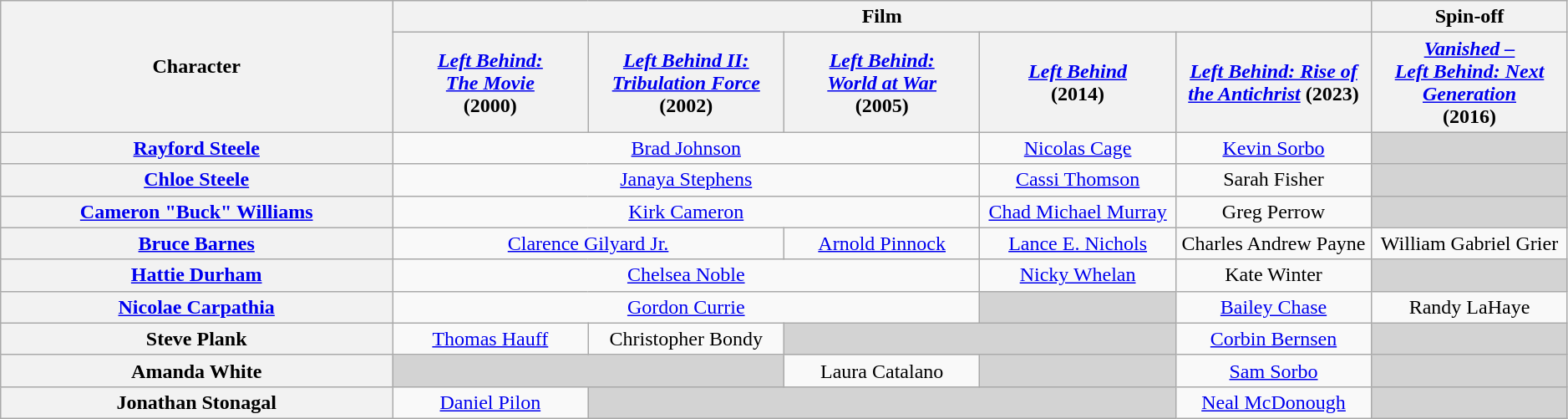<table class="wikitable" style="text-align:center" width=99%>
<tr>
<th rowspan="2" width="20%">Character</th>
<th colspan="5" align="center">Film</th>
<th colspan="1" align="center">Spin-off</th>
</tr>
<tr>
<th align="center" width="10%"><em><a href='#'>Left Behind:<br>The Movie</a></em> <br> (2000)</th>
<th align="center" width="10%"><em><a href='#'>Left Behind II:<br>Tribulation Force</a></em> <br> (2002)</th>
<th align="center" width="10%"><em><a href='#'>Left Behind:<br>World at War</a></em> <br> (2005)</th>
<th align="center" width="10%"><em><a href='#'>Left Behind</a></em> <br> (2014)</th>
<th align="center" width="10%"><em><a href='#'>Left Behind: Rise of the Antichrist</a></em> (2023)</th>
<th align="center" width="10%"><em><a href='#'>Vanished – <br> Left Behind: Next Generation</a></em> <br> (2016)</th>
</tr>
<tr>
<th><a href='#'>Rayford Steele</a></th>
<td colspan="3"><a href='#'>Brad Johnson</a></td>
<td colspan="1"><a href='#'>Nicolas Cage</a></td>
<td colspan="1"><a href='#'>Kevin Sorbo</a></td>
<td colspan="1" style="background-color:lightgrey;"></td>
</tr>
<tr>
<th><a href='#'>Chloe Steele</a></th>
<td colspan="3"><a href='#'>Janaya Stephens</a></td>
<td colspan="1"><a href='#'>Cassi Thomson</a></td>
<td colspan="1">Sarah Fisher</td>
<td colspan="1" style="background-color:lightgrey;"></td>
</tr>
<tr>
<th><a href='#'>Cameron "Buck" Williams</a></th>
<td colspan="3"><a href='#'>Kirk Cameron</a></td>
<td colspan="1"><a href='#'>Chad Michael Murray</a></td>
<td colspan="1">Greg Perrow</td>
<td colspan="1" style="background-color:lightgrey;"></td>
</tr>
<tr>
<th><a href='#'>Bruce Barnes</a></th>
<td colspan="2"><a href='#'>Clarence Gilyard Jr.</a></td>
<td colspan="1"><a href='#'>Arnold Pinnock</a></td>
<td colspan="1"><a href='#'>Lance E. Nichols</a></td>
<td colspan="1">Charles Andrew Payne</td>
<td colspan="1">William Gabriel Grier</td>
</tr>
<tr>
<th><a href='#'>Hattie Durham</a></th>
<td colspan="3"><a href='#'>Chelsea Noble</a></td>
<td colspan="1"><a href='#'>Nicky Whelan</a></td>
<td colspan="1">Kate Winter</td>
<td colspan="1" style="background-color:lightgrey;"></td>
</tr>
<tr>
<th><a href='#'>Nicolae Carpathia</a></th>
<td colspan="3"><a href='#'>Gordon Currie</a> </td>
<td colspan="1" style="background-color:lightgrey;"></td>
<td colspan="1"><a href='#'>Bailey Chase</a></td>
<td colspan="1">Randy LaHaye</td>
</tr>
<tr>
<th>Steve Plank</th>
<td colspan="1"><a href='#'>Thomas Hauff</a></td>
<td colspan="1">Christopher Bondy</td>
<td colspan="2" style="background-color:lightgrey;"></td>
<td colspan="1"><a href='#'>Corbin Bernsen</a></td>
<td colspan="1" style="background-color:lightgrey;"></td>
</tr>
<tr>
<th>Amanda White</th>
<td colspan="2" style="background-color:lightgrey;"></td>
<td colspan="1">Laura Catalano</td>
<td colspan="1" style="background-color:lightgrey;"></td>
<td colspan="1"><a href='#'>Sam Sorbo</a></td>
<td colspan="1" style="background-color:lightgrey;"></td>
</tr>
<tr>
<th>Jonathan Stonagal</th>
<td colspan="1"><a href='#'>Daniel Pilon</a></td>
<td colspan="3" style="background-color:lightgrey;"></td>
<td colspan="1"><a href='#'>Neal McDonough</a></td>
<td colspan="1" style="background-color:lightgrey;"></td>
</tr>
</table>
